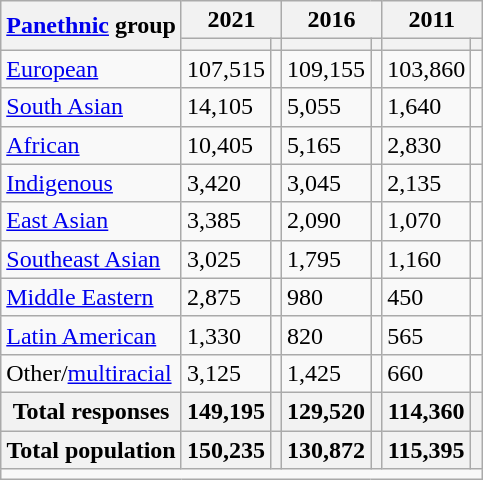<table class="wikitable collapsible sortable">
<tr>
<th rowspan="2"><a href='#'>Panethnic</a> group</th>
<th colspan="2">2021</th>
<th colspan="2">2016</th>
<th colspan="2">2011</th>
</tr>
<tr>
<th><a href='#'></a></th>
<th></th>
<th></th>
<th></th>
<th></th>
<th></th>
</tr>
<tr>
<td><a href='#'>European</a></td>
<td>107,515</td>
<td></td>
<td>109,155</td>
<td></td>
<td>103,860</td>
<td></td>
</tr>
<tr>
<td><a href='#'>South Asian</a></td>
<td>14,105</td>
<td></td>
<td>5,055</td>
<td></td>
<td>1,640</td>
<td></td>
</tr>
<tr>
<td><a href='#'>African</a></td>
<td>10,405</td>
<td></td>
<td>5,165</td>
<td></td>
<td>2,830</td>
<td></td>
</tr>
<tr>
<td><a href='#'>Indigenous</a></td>
<td>3,420</td>
<td></td>
<td>3,045</td>
<td></td>
<td>2,135</td>
<td></td>
</tr>
<tr>
<td><a href='#'>East Asian</a></td>
<td>3,385</td>
<td></td>
<td>2,090</td>
<td></td>
<td>1,070</td>
<td></td>
</tr>
<tr>
<td><a href='#'>Southeast Asian</a></td>
<td>3,025</td>
<td></td>
<td>1,795</td>
<td></td>
<td>1,160</td>
<td></td>
</tr>
<tr>
<td><a href='#'>Middle Eastern</a></td>
<td>2,875</td>
<td></td>
<td>980</td>
<td></td>
<td>450</td>
<td></td>
</tr>
<tr>
<td><a href='#'>Latin American</a></td>
<td>1,330</td>
<td></td>
<td>820</td>
<td></td>
<td>565</td>
<td></td>
</tr>
<tr>
<td>Other/<a href='#'>multiracial</a></td>
<td>3,125</td>
<td></td>
<td>1,425</td>
<td></td>
<td>660</td>
<td></td>
</tr>
<tr>
<th>Total responses</th>
<th>149,195</th>
<th></th>
<th>129,520</th>
<th></th>
<th>114,360</th>
<th></th>
</tr>
<tr class="sortbottom">
<th>Total population</th>
<th>150,235</th>
<th></th>
<th>130,872</th>
<th></th>
<th>115,395</th>
<th></th>
</tr>
<tr class="sortbottom">
<td colspan="15"></td>
</tr>
</table>
